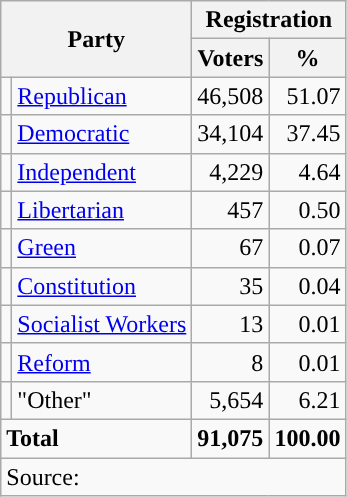<table class="wikitable">
<tr>
<th colspan="2" rowspan="2">Party</th>
<th colspan="2">Registration</th>
</tr>
<tr>
<th>Voters</th>
<th>%</th>
</tr>
<tr>
<td style="background-color:"></td>
<td><a href='#'>Republican</a></td>
<td style="text-align:right;">46,508</td>
<td style="text-align:right;">51.07</td>
</tr>
<tr>
<td style="background-color:"></td>
<td><a href='#'>Democratic</a></td>
<td style="text-align:right;">34,104</td>
<td style="text-align:right;">37.45</td>
</tr>
<tr>
<td style="background-color:"></td>
<td><a href='#'>Independent</a></td>
<td style="text-align:right;">4,229</td>
<td style="text-align:right;">4.64</td>
</tr>
<tr>
<td style="background-color:"></td>
<td><a href='#'>Libertarian</a></td>
<td style="text-align:right;">457</td>
<td style="text-align:right;">0.50</td>
</tr>
<tr>
<td style="background-color:"></td>
<td><a href='#'>Green</a></td>
<td style="text-align:right;">67</td>
<td style="text-align:right;">0.07</td>
</tr>
<tr>
<td style="background-color:"></td>
<td><a href='#'>Constitution</a></td>
<td style="text-align:right;">35</td>
<td style="text-align:right;">0.04</td>
</tr>
<tr>
<td style="background-color:"></td>
<td><a href='#'>Socialist Workers</a></td>
<td style="text-align:right;">13</td>
<td style="text-align:right;">0.01</td>
</tr>
<tr>
<td style="background-color:"></td>
<td><a href='#'>Reform</a></td>
<td style="text-align:right;">8</td>
<td style="text-align:right;">0.01</td>
</tr>
<tr>
<td></td>
<td>"Other"</td>
<td style="text-align:right;">5,654</td>
<td style="text-align:right;">6.21</td>
</tr>
<tr>
<td colspan="2"><strong>Total</strong></td>
<td style="text-align:right;"><strong>91,075</strong></td>
<td style="text-align:right;"><strong>100.00</strong></td>
</tr>
<tr>
<td colspan="4">Source: <em></em></td>
</tr>
</table>
